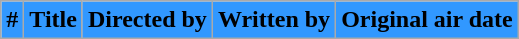<table class="wikitable plainrowheaders">
<tr>
<th style="background-color: #3198FF;">#</th>
<th style="background-color: #3198FF;">Title</th>
<th style="background-color: #3198FF;">Directed by</th>
<th style="background-color: #3198FF;">Written by</th>
<th style="background-color: #3198FF;">Original air date<br>



</th>
</tr>
</table>
